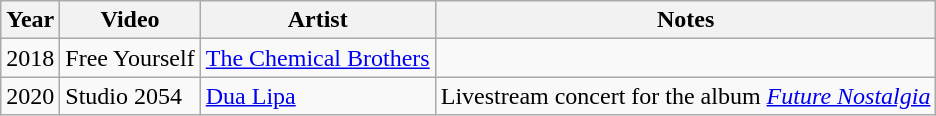<table class="wikitable">
<tr>
<th>Year</th>
<th>Video</th>
<th>Artist</th>
<th>Notes</th>
</tr>
<tr>
<td>2018</td>
<td>Free Yourself</td>
<td><a href='#'>The Chemical Brothers</a></td>
<td></td>
</tr>
<tr>
<td>2020</td>
<td>Studio 2054</td>
<td><a href='#'>Dua Lipa</a></td>
<td>Livestream concert for the album <em><a href='#'>Future Nostalgia</a></em></td>
</tr>
</table>
